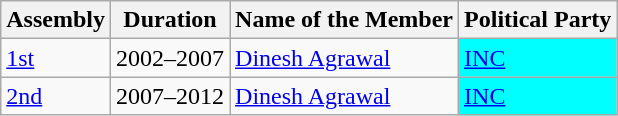<table class="wikitable" style="font-size: x-big; font-family: verdana">
<tr>
<th>Assembly</th>
<th>Duration</th>
<th>Name of the Member</th>
<th>Political Party</th>
</tr>
<tr>
<td><a href='#'>1st</a></td>
<td>2002–2007</td>
<td><a href='#'>Dinesh Agrawal</a></td>
<td bgcolor="#00FFFF"><a href='#'>INC</a></td>
</tr>
<tr>
<td><a href='#'>2nd</a></td>
<td>2007–2012</td>
<td><a href='#'>Dinesh Agrawal</a></td>
<td bgcolor="#00FFFF"><a href='#'>INC</a></td>
</tr>
</table>
